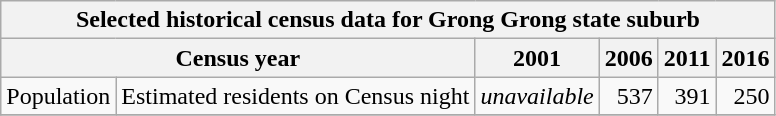<table class="wikitable">
<tr>
<th colspan=7>Selected historical census data for Grong Grong state suburb</th>
</tr>
<tr>
<th colspan=3>Census year</th>
<th>2001</th>
<th>2006</th>
<th>2011</th>
<th>2016</th>
</tr>
<tr>
<td colspan="2">Population</td>
<td>Estimated residents on Census night</td>
<td align="right"><em>unavailable</em></td>
<td align="right">537</td>
<td align="right">391</td>
<td align="right">250</td>
</tr>
<tr>
</tr>
</table>
